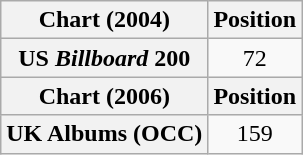<table class="wikitable plainrowheaders" style="text-align:center">
<tr>
<th scope="col">Chart (2004)</th>
<th scope="col">Position</th>
</tr>
<tr>
<th scope="row">US <em>Billboard</em> 200</th>
<td>72</td>
</tr>
<tr>
<th scope="col">Chart (2006)</th>
<th scope="col">Position</th>
</tr>
<tr>
<th scope="row">UK Albums (OCC)</th>
<td>159</td>
</tr>
</table>
